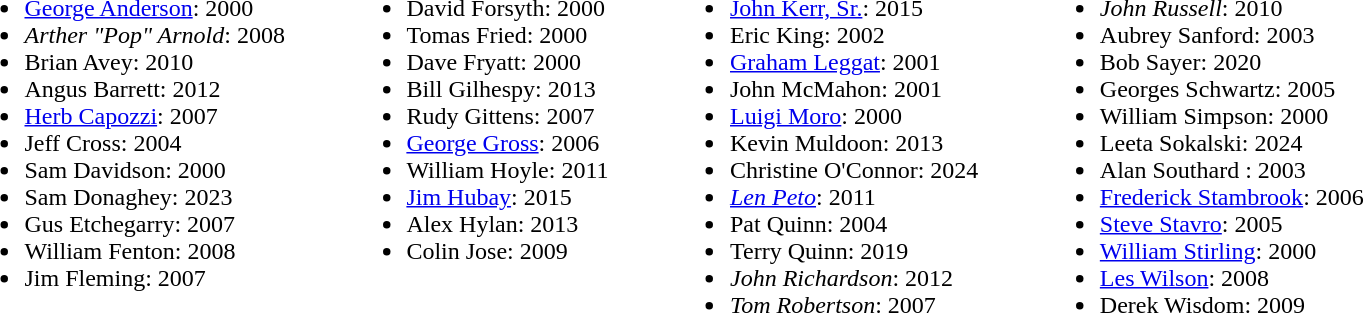<table>
<tr>
<td valign="top"><br><ul><li><a href='#'>George Anderson</a>: 2000</li><li><em>Arther "Pop" Arnold</em>: 2008</li><li>Brian Avey: 2010</li><li>Angus Barrett: 2012</li><li><a href='#'>Herb Capozzi</a>: 2007</li><li>Jeff Cross: 2004</li><li>Sam Davidson: 2000</li><li>Sam Donaghey: 2023</li><li>Gus Etchegarry: 2007</li><li>William Fenton: 2008</li><li>Jim Fleming: 2007</li></ul></td>
<td width="33"> </td>
<td valign="top"><br><ul><li>David Forsyth: 2000</li><li>Tomas Fried: 2000</li><li>Dave Fryatt: 2000</li><li>Bill Gilhespy: 2013</li><li>Rudy Gittens: 2007</li><li><a href='#'>George Gross</a>: 2006</li><li>William Hoyle: 2011</li><li><a href='#'>Jim Hubay</a>: 2015</li><li>Alex Hylan: 2013</li><li>Colin Jose: 2009</li></ul></td>
<td width="33"> </td>
<td valign="top"><br><ul><li><a href='#'>John Kerr, Sr.</a>: 2015</li><li>Eric King: 2002</li><li><a href='#'>Graham Leggat</a>: 2001</li><li>John McMahon: 2001</li><li><a href='#'>Luigi Moro</a>: 2000</li><li>Kevin Muldoon: 2013</li><li>Christine O'Connor: 2024</li><li><em><a href='#'>Len Peto</a></em>: 2011</li><li>Pat Quinn: 2004</li><li>Terry Quinn: 2019</li><li><em>John Richardson</em>: 2012</li><li><em>Tom Robertson</em>: 2007</li></ul></td>
<td width="33"> </td>
<td valign="top"><br><ul><li><em>John Russell</em>: 2010</li><li>Aubrey Sanford: 2003</li><li>Bob Sayer: 2020</li><li>Georges Schwartz: 2005</li><li>William Simpson: 2000</li><li>Leeta Sokalski: 2024</li><li>Alan Southard : 2003</li><li><a href='#'>Frederick Stambrook</a>: 2006</li><li><a href='#'>Steve Stavro</a>: 2005</li><li><a href='#'>William Stirling</a>: 2000</li><li><a href='#'>Les Wilson</a>: 2008</li><li>Derek Wisdom: 2009</li></ul></td>
</tr>
</table>
